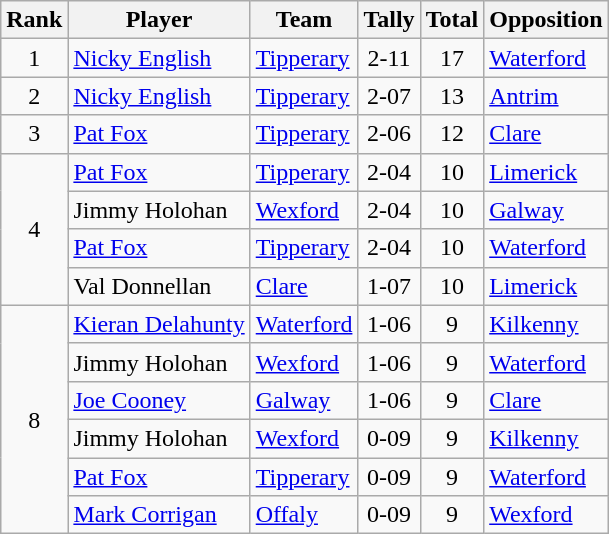<table class="wikitable">
<tr>
<th>Rank</th>
<th>Player</th>
<th>Team</th>
<th>Tally</th>
<th>Total</th>
<th>Opposition</th>
</tr>
<tr>
<td rowspan=1 align=center>1</td>
<td><a href='#'>Nicky English</a></td>
<td><a href='#'>Tipperary</a></td>
<td align=center>2-11</td>
<td align=center>17</td>
<td><a href='#'>Waterford</a></td>
</tr>
<tr>
<td rowspan=1 align=center>2</td>
<td><a href='#'>Nicky English</a></td>
<td><a href='#'>Tipperary</a></td>
<td align=center>2-07</td>
<td align=center>13</td>
<td><a href='#'>Antrim</a></td>
</tr>
<tr>
<td rowspan=1 align=center>3</td>
<td><a href='#'>Pat Fox</a></td>
<td><a href='#'>Tipperary</a></td>
<td align=center>2-06</td>
<td align=center>12</td>
<td><a href='#'>Clare</a></td>
</tr>
<tr>
<td rowspan=4 align=center>4</td>
<td><a href='#'>Pat Fox</a></td>
<td><a href='#'>Tipperary</a></td>
<td align=center>2-04</td>
<td align=center>10</td>
<td><a href='#'>Limerick</a></td>
</tr>
<tr>
<td>Jimmy Holohan</td>
<td><a href='#'>Wexford</a></td>
<td align=center>2-04</td>
<td align=center>10</td>
<td><a href='#'>Galway</a></td>
</tr>
<tr>
<td><a href='#'>Pat Fox</a></td>
<td><a href='#'>Tipperary</a></td>
<td align=center>2-04</td>
<td align=center>10</td>
<td><a href='#'>Waterford</a></td>
</tr>
<tr>
<td>Val Donnellan</td>
<td><a href='#'>Clare</a></td>
<td align=center>1-07</td>
<td align=center>10</td>
<td><a href='#'>Limerick</a></td>
</tr>
<tr>
<td rowspan=6 align=center>8</td>
<td><a href='#'>Kieran Delahunty</a></td>
<td><a href='#'>Waterford</a></td>
<td align=center>1-06</td>
<td align=center>9</td>
<td><a href='#'>Kilkenny</a></td>
</tr>
<tr>
<td>Jimmy Holohan</td>
<td><a href='#'>Wexford</a></td>
<td align=center>1-06</td>
<td align=center>9</td>
<td><a href='#'>Waterford</a></td>
</tr>
<tr>
<td><a href='#'>Joe Cooney</a></td>
<td><a href='#'>Galway</a></td>
<td align=center>1-06</td>
<td align=center>9</td>
<td><a href='#'>Clare</a></td>
</tr>
<tr>
<td>Jimmy Holohan</td>
<td><a href='#'>Wexford</a></td>
<td align=center>0-09</td>
<td align=center>9</td>
<td><a href='#'>Kilkenny</a></td>
</tr>
<tr>
<td><a href='#'>Pat Fox</a></td>
<td><a href='#'>Tipperary</a></td>
<td align=center>0-09</td>
<td align=center>9</td>
<td><a href='#'>Waterford</a></td>
</tr>
<tr>
<td><a href='#'>Mark Corrigan</a></td>
<td><a href='#'>Offaly</a></td>
<td align=center>0-09</td>
<td align=center>9</td>
<td><a href='#'>Wexford</a></td>
</tr>
</table>
